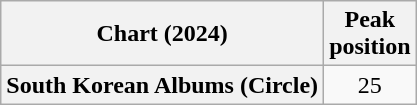<table class="wikitable plainrowheaders" style="text-align:center">
<tr>
<th scope="col">Chart (2024)</th>
<th scope="col">Peak<br>position</th>
</tr>
<tr>
<th scope="row">South Korean Albums (Circle)</th>
<td>25</td>
</tr>
</table>
